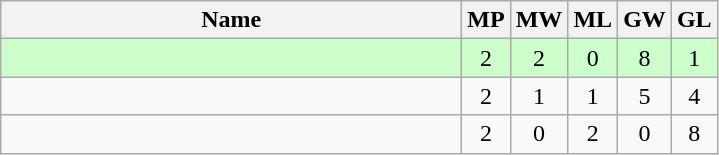<table class=wikitable style="text-align:center">
<tr>
<th width=300>Name</th>
<th width=20>MP</th>
<th width=20>MW</th>
<th width=20>ML</th>
<th width=20>GW</th>
<th width=20>GL</th>
</tr>
<tr style="background-color:#ccffcc;">
<td style="text-align:left;"><strong></strong></td>
<td>2</td>
<td>2</td>
<td>0</td>
<td>8</td>
<td>1</td>
</tr>
<tr>
<td style="text-align:left;"></td>
<td>2</td>
<td>1</td>
<td>1</td>
<td>5</td>
<td>4</td>
</tr>
<tr>
<td style="text-align:left;"></td>
<td>2</td>
<td>0</td>
<td>2</td>
<td>0</td>
<td>8</td>
</tr>
</table>
